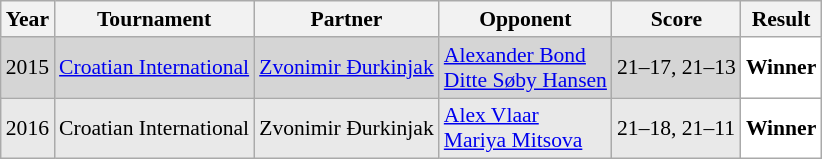<table class="sortable wikitable" style="font-size: 90%;">
<tr>
<th>Year</th>
<th>Tournament</th>
<th>Partner</th>
<th>Opponent</th>
<th>Score</th>
<th>Result</th>
</tr>
<tr style="background:#D5D5D5">
<td align="center">2015</td>
<td align="left"><a href='#'>Croatian International</a></td>
<td align="left"> <a href='#'>Zvonimir Đurkinjak</a></td>
<td align="left"> <a href='#'>Alexander Bond</a><br> <a href='#'>Ditte Søby Hansen</a></td>
<td align="left">21–17, 21–13</td>
<td style="text-align:left; background:white"> <strong>Winner</strong></td>
</tr>
<tr style="background:#E9E9E9">
<td align="center">2016</td>
<td align="left">Croatian International</td>
<td align="left"> Zvonimir Đurkinjak</td>
<td align="left"> <a href='#'>Alex Vlaar</a><br> <a href='#'>Mariya Mitsova</a></td>
<td align="left">21–18, 21–11</td>
<td style="text-align:left; background:white"> <strong>Winner</strong></td>
</tr>
</table>
